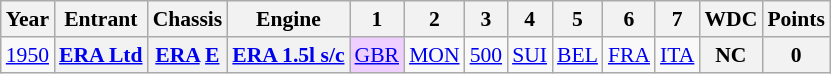<table class="wikitable" style="text-align:center; font-size:90%">
<tr>
<th>Year</th>
<th>Entrant</th>
<th>Chassis</th>
<th>Engine</th>
<th>1</th>
<th>2</th>
<th>3</th>
<th>4</th>
<th>5</th>
<th>6</th>
<th>7</th>
<th>WDC</th>
<th>Points</th>
</tr>
<tr>
<td><a href='#'>1950</a></td>
<th><a href='#'>ERA Ltd</a></th>
<th><a href='#'>ERA</a> <a href='#'>E</a></th>
<th><a href='#'>ERA 1.5l s/c</a></th>
<td style="background:#EFCFFF;"><a href='#'>GBR</a><br></td>
<td><a href='#'>MON</a></td>
<td><a href='#'>500</a></td>
<td><a href='#'>SUI</a></td>
<td><a href='#'>BEL</a></td>
<td><a href='#'>FRA</a></td>
<td><a href='#'>ITA</a></td>
<th>NC</th>
<th>0</th>
</tr>
</table>
